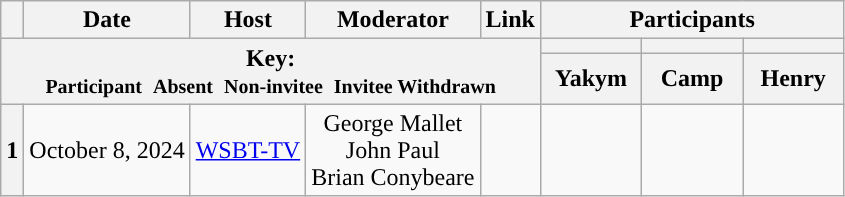<table class="wikitable" style="text-align:center;">
<tr>
<th scope="col"></th>
<th scope="col">Date</th>
<th scope="col">Host</th>
<th scope="col">Moderator</th>
<th scope="col">Link</th>
<th colspan="8" scope="col">Participants</th>
</tr>
<tr>
<th colspan="5" rowspan="2">Key:<br> <small>Participant </small>  <small>Absent </small>  <small>Non-invitee </small>  <small>Invitee  Withdrawn</small></th>
<th scope="col" style="background:"></th>
<th scope="col" style="background:"></th>
<th scope="col" style="background:"></th>
</tr>
<tr>
<th scope="col" style="width:60px;">Yakym</th>
<th scope="col" style="width:60px;">Camp</th>
<th scope="col" style="width:60px;">Henry</th>
</tr>
<tr>
<th scope="row">1</th>
<td style="white-space:nowrap;">October 8, 2024</td>
<td style="white-space:nowrap;"><a href='#'>WSBT-TV</a></td>
<td style="white-space:nowrap;">George Mallet<br>John Paul<br>Brian Conybeare</td>
<td style="white-space:nowrap;"></td>
<td></td>
<td></td>
<td></td>
</tr>
</table>
